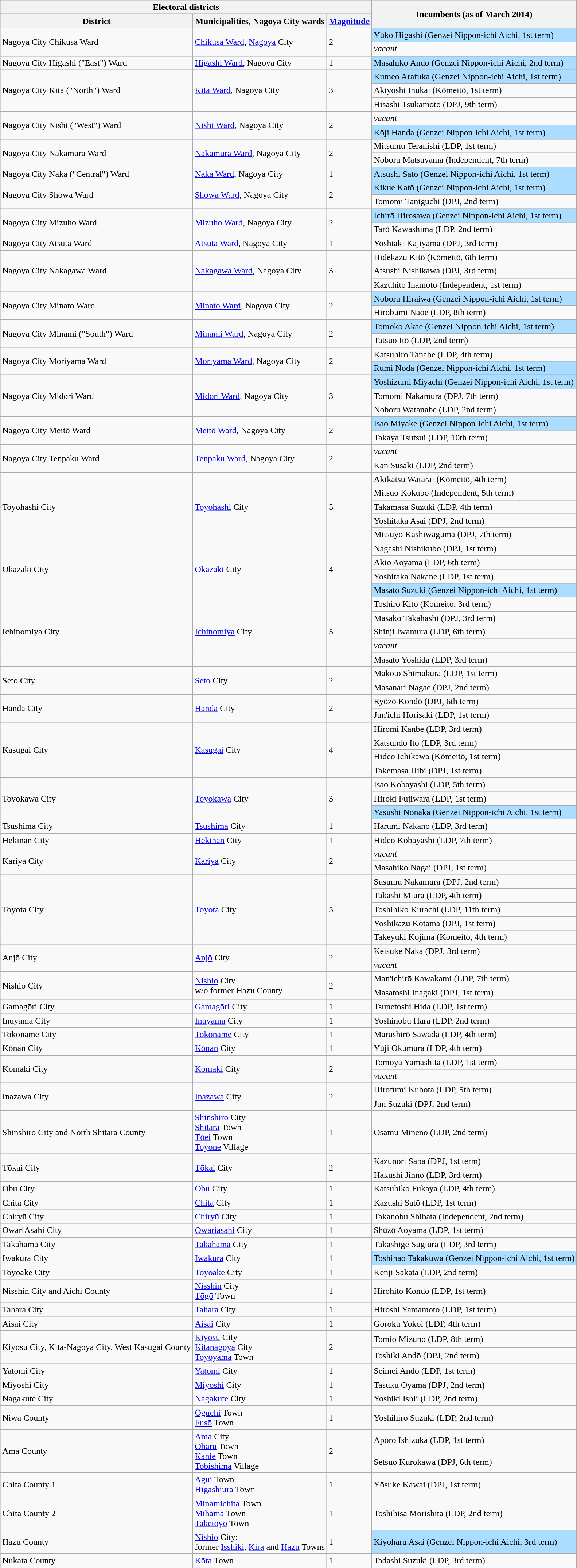<table class="wikitable">
<tr>
<th colspan="3">Electoral districts</th>
<th rowspan="2">Incumbents (as of March 2014)</th>
</tr>
<tr>
<th>District</th>
<th>Municipalities, Nagoya City wards</th>
<th><a href='#'>Magnitude</a></th>
</tr>
<tr>
<td rowspan="2">Nagoya City Chikusa Ward</td>
<td rowspan="2"><a href='#'>Chikusa Ward</a>, <a href='#'>Nagoya</a> City</td>
<td rowspan="2">2</td>
<td bgcolor="#AADDFF">Yūko Higashi (Genzei Nippon-ichi Aichi, 1st term)</td>
</tr>
<tr>
<td><em>vacant</em></td>
</tr>
<tr>
<td>Nagoya City Higashi ("East") Ward</td>
<td><a href='#'>Higashi Ward</a>, Nagoya City</td>
<td>1</td>
<td bgcolor="#AADDFF">Masahiko Andō (Genzei Nippon-ichi Aichi, 2nd term)</td>
</tr>
<tr>
<td rowspan="3">Nagoya City Kita ("North") Ward</td>
<td rowspan="3"><a href='#'>Kita Ward</a>, Nagoya City</td>
<td rowspan="3">3</td>
<td bgcolor="#AADDFF">Kumeo Arafuka (Genzei Nippon-ichi Aichi, 1st term)</td>
</tr>
<tr>
<td>Akiyoshi Inukai (Kōmeitō, 1st term)</td>
</tr>
<tr>
<td>Hisashi Tsukamoto (DPJ, 9th term)</td>
</tr>
<tr>
<td rowspan="2">Nagoya City Nishi ("West") Ward</td>
<td rowspan="2"><a href='#'>Nishi Ward</a>, Nagoya City</td>
<td rowspan="2">2</td>
<td><em>vacant</em></td>
</tr>
<tr>
<td bgcolor="#AADDFF">Kōji Handa (Genzei Nippon-ichi Aichi, 1st term)</td>
</tr>
<tr>
<td rowspan="2">Nagoya City Nakamura Ward</td>
<td rowspan="2"><a href='#'>Nakamura Ward</a>, Nagoya City</td>
<td rowspan="2">2</td>
<td>Mitsumu Teranishi (LDP, 1st term)</td>
</tr>
<tr>
<td>Noboru Matsuyama (Independent, 7th term)</td>
</tr>
<tr>
<td>Nagoya City Naka ("Central") Ward</td>
<td><a href='#'>Naka Ward</a>, Nagoya City</td>
<td>1</td>
<td bgcolor="#AADDFF">Atsushi Satō (Genzei Nippon-ichi Aichi, 1st term)</td>
</tr>
<tr>
<td rowspan="2">Nagoya City Shōwa Ward</td>
<td rowspan="2"><a href='#'>Shōwa Ward</a>, Nagoya City</td>
<td rowspan="2">2</td>
<td bgcolor="#AADDFF">Kikue Katō (Genzei Nippon-ichi Aichi, 1st term)</td>
</tr>
<tr>
<td>Tomomi Taniguchi (DPJ, 2nd term)</td>
</tr>
<tr>
<td rowspan="2">Nagoya City Mizuho Ward</td>
<td rowspan="2"><a href='#'>Mizuho Ward</a>, Nagoya City</td>
<td rowspan="2">2</td>
<td bgcolor="#AADDFF">Ichirō Hirosawa (Genzei Nippon-ichi Aichi, 1st term)</td>
</tr>
<tr>
<td>Tarō Kawashima (LDP, 2nd term)</td>
</tr>
<tr>
<td>Nagoya City Atsuta Ward</td>
<td><a href='#'>Atsuta Ward</a>, Nagoya City</td>
<td>1</td>
<td>Yoshiaki Kajiyama (DPJ, 3rd term)</td>
</tr>
<tr>
<td rowspan="3">Nagoya City Nakagawa Ward</td>
<td rowspan="3"><a href='#'>Nakagawa Ward</a>, Nagoya City</td>
<td rowspan="3">3</td>
<td>Hidekazu Kitō (Kōmeitō, 6th term)</td>
</tr>
<tr>
<td>Atsushi Nishikawa (DPJ, 3rd term)</td>
</tr>
<tr>
<td>Kazuhito Inamoto (Independent, 1st term)</td>
</tr>
<tr>
<td rowspan="2">Nagoya City Minato Ward</td>
<td rowspan="2"><a href='#'>Minato Ward</a>, Nagoya City</td>
<td rowspan="2">2</td>
<td bgcolor="#AADDFF">Noboru Hiraiwa (Genzei Nippon-ichi Aichi, 1st term)</td>
</tr>
<tr>
<td>Hirobumi Naoe (LDP, 8th term)</td>
</tr>
<tr>
<td rowspan="2">Nagoya City Minami ("South") Ward</td>
<td rowspan="2"><a href='#'>Minami Ward</a>, Nagoya City</td>
<td rowspan="2">2</td>
<td bgcolor="#AADDFF">Tomoko Akae (Genzei Nippon-ichi Aichi, 1st term)</td>
</tr>
<tr>
<td>Tatsuo Itō (LDP, 2nd term)</td>
</tr>
<tr>
<td rowspan="2">Nagoya City Moriyama Ward</td>
<td rowspan="2"><a href='#'>Moriyama Ward</a>, Nagoya City</td>
<td rowspan="2">2</td>
<td>Katsuhiro Tanabe (LDP, 4th term)</td>
</tr>
<tr>
<td bgcolor="#AADDFF">Rumi Noda (Genzei Nippon-ichi Aichi, 1st term)</td>
</tr>
<tr>
<td rowspan="3">Nagoya City Midori Ward</td>
<td rowspan="3"><a href='#'>Midori Ward</a>, Nagoya City</td>
<td rowspan="3">3</td>
<td bgcolor="#AADDFF">Yoshizumi Miyachi (Genzei Nippon-ichi Aichi, 1st term)</td>
</tr>
<tr>
<td>Tomomi Nakamura (DPJ, 7th term)</td>
</tr>
<tr>
<td>Noboru Watanabe (LDP, 2nd term)</td>
</tr>
<tr>
<td rowspan="2">Nagoya City Meitō Ward</td>
<td rowspan="2"><a href='#'>Meitō Ward</a>, Nagoya City</td>
<td rowspan="2">2</td>
<td bgcolor="#AADDFF">Isao Miyake (Genzei Nippon-ichi Aichi, 1st term)</td>
</tr>
<tr>
<td>Takaya Tsutsui (LDP, 10th term)</td>
</tr>
<tr>
<td rowspan="2">Nagoya City Tenpaku Ward</td>
<td rowspan="2"><a href='#'>Tenpaku Ward</a>, Nagoya City</td>
<td rowspan="2">2</td>
<td><em>vacant</em></td>
</tr>
<tr>
<td>Kan Susaki (LDP, 2nd term)</td>
</tr>
<tr>
<td rowspan="5">Toyohashi City</td>
<td rowspan="5"><a href='#'>Toyohashi</a> City</td>
<td rowspan="5">5</td>
<td>Akikatsu Watarai (Kōmeitō, 4th term)</td>
</tr>
<tr>
<td>Mitsuo Kokubo (Independent, 5th term)</td>
</tr>
<tr>
<td>Takamasa Suzuki (LDP, 4th term)</td>
</tr>
<tr>
<td>Yoshitaka Asai (DPJ, 2nd term)</td>
</tr>
<tr>
<td>Mitsuyo Kashiwaguma (DPJ, 7th term)</td>
</tr>
<tr>
<td rowspan="4">Okazaki City</td>
<td rowspan="4"><a href='#'>Okazaki</a> City</td>
<td rowspan="4">4</td>
<td>Nagashi Nishikubo (DPJ, 1st term)</td>
</tr>
<tr>
<td>Akio Aoyama (LDP, 6th term)</td>
</tr>
<tr>
<td>Yoshitaka Nakane (LDP, 1st term)</td>
</tr>
<tr>
<td bgcolor="#AADDFF">Masato Suzuki (Genzei Nippon-ichi Aichi, 1st term)</td>
</tr>
<tr>
<td rowspan="5">Ichinomiya City</td>
<td rowspan="5"><a href='#'>Ichinomiya</a> City</td>
<td rowspan="5">5</td>
<td>Toshirō Kitō (Kōmeitō, 3rd term)</td>
</tr>
<tr>
<td>Masako Takahashi (DPJ, 3rd term)</td>
</tr>
<tr>
<td>Shinji Iwamura (LDP, 6th term)</td>
</tr>
<tr>
<td><em>vacant</em></td>
</tr>
<tr>
<td>Masato Yoshida (LDP, 3rd term)</td>
</tr>
<tr>
<td rowspan="2">Seto City</td>
<td rowspan="2"><a href='#'>Seto</a> City</td>
<td rowspan="2">2</td>
<td>Makoto Shimakura (LDP, 1st term)</td>
</tr>
<tr>
<td>Masanari Nagae (DPJ, 2nd term)</td>
</tr>
<tr>
<td rowspan="2">Handa City</td>
<td rowspan="2"><a href='#'>Handa</a> City</td>
<td rowspan="2">2</td>
<td>Ryōzō Kondō (DPJ, 6th term)</td>
</tr>
<tr>
<td>Jun'ichi Horisaki (LDP, 1st term)</td>
</tr>
<tr>
<td rowspan="4">Kasugai City</td>
<td rowspan="4"><a href='#'>Kasugai</a> City</td>
<td rowspan="4">4</td>
<td>Hiromi Kanbe (LDP, 3rd term)</td>
</tr>
<tr>
<td>Katsundo Itō (LDP, 3rd term)</td>
</tr>
<tr>
<td>Hideo Ichikawa (Kōmeitō, 1st term)</td>
</tr>
<tr>
<td>Takemasa Hibi (DPJ, 1st term)</td>
</tr>
<tr>
<td rowspan="3">Toyokawa City</td>
<td rowspan="3"><a href='#'>Toyokawa</a> City</td>
<td rowspan="3">3</td>
<td>Isao Kobayashi (LDP, 5th term)</td>
</tr>
<tr>
<td>Hiroki Fujiwara (LDP, 1st term)</td>
</tr>
<tr>
<td bgcolor="#AADDFF">Yasushi Nonaka (Genzei Nippon-ichi Aichi, 1st term)</td>
</tr>
<tr>
<td>Tsushima City</td>
<td><a href='#'>Tsushima</a> City</td>
<td>1</td>
<td>Harumi Nakano (LDP, 3rd term)</td>
</tr>
<tr>
<td>Hekinan City</td>
<td><a href='#'>Hekinan</a> City</td>
<td>1</td>
<td>Hideo Kobayashi (LDP, 7th term)</td>
</tr>
<tr>
<td rowspan="2">Kariya City</td>
<td rowspan="2"><a href='#'>Kariya</a> City</td>
<td rowspan="2">2</td>
<td><em>vacant</em></td>
</tr>
<tr>
<td>Masahiko Nagai (DPJ, 1st term)</td>
</tr>
<tr>
<td rowspan="5">Toyota City</td>
<td rowspan="5"><a href='#'>Toyota</a> City</td>
<td rowspan="5">5</td>
<td>Susumu Nakamura (DPJ, 2nd term)</td>
</tr>
<tr>
<td>Takashi Miura (LDP, 4th term)</td>
</tr>
<tr>
<td>Toshihiko Kurachi (LDP, 11th term)</td>
</tr>
<tr>
<td>Yoshikazu Kotama (DPJ, 1st term)</td>
</tr>
<tr>
<td>Takeyuki Kojima (Kōmeitō, 4th term)</td>
</tr>
<tr>
<td rowspan="2">Anjō City</td>
<td rowspan="2"><a href='#'>Anjō</a> City</td>
<td rowspan="2">2</td>
<td>Keisuke Naka (DPJ, 3rd term)</td>
</tr>
<tr>
<td><em>vacant</em></td>
</tr>
<tr>
<td rowspan="2">Nishio City</td>
<td rowspan="2"><a href='#'>Nishio</a> City<br>w/o former Hazu County</td>
<td rowspan="2">2</td>
<td>Man'ichirō Kawakami (LDP, 7th term)</td>
</tr>
<tr>
<td>Masatoshi Inagaki (DPJ, 1st term)</td>
</tr>
<tr>
<td>Gamagōri City</td>
<td><a href='#'>Gamagōri</a> City</td>
<td>1</td>
<td>Tsunetoshi Hida (LDP, 1st term)</td>
</tr>
<tr>
<td>Inuyama City</td>
<td><a href='#'>Inuyama</a> City</td>
<td>1</td>
<td>Yoshinobu Hara (LDP, 2nd term)</td>
</tr>
<tr>
<td>Tokoname City</td>
<td><a href='#'>Tokoname</a> City</td>
<td>1</td>
<td>Marushirō Sawada (LDP, 4th term)</td>
</tr>
<tr>
<td>Kōnan City</td>
<td><a href='#'>Kōnan</a> City</td>
<td>1</td>
<td>Yūji Okumura (LDP, 4th term)</td>
</tr>
<tr>
<td rowspan="2">Komaki City</td>
<td rowspan="2"><a href='#'>Komaki</a> City</td>
<td rowspan="2">2</td>
<td>Tomoya Yamashita (LDP, 1st term)</td>
</tr>
<tr>
<td><em>vacant</em></td>
</tr>
<tr>
<td rowspan="2">Inazawa City</td>
<td rowspan="2"><a href='#'>Inazawa</a> City</td>
<td rowspan="2">2</td>
<td>Hirofumi Kubota (LDP, 5th term)</td>
</tr>
<tr>
<td>Jun Suzuki (DPJ, 2nd term)</td>
</tr>
<tr>
<td>Shinshiro City and North Shitara County</td>
<td><a href='#'>Shinshiro</a> City<br><a href='#'>Shitara</a> Town<br><a href='#'>Tōei</a> Town<br><a href='#'>Toyone</a> Village</td>
<td>1</td>
<td>Osamu Mineno (LDP, 2nd term)</td>
</tr>
<tr>
<td rowspan="2">Tōkai City</td>
<td rowspan="2"><a href='#'>Tōkai</a> City</td>
<td rowspan="2">2</td>
<td>Kazunori Saba (DPJ, 1st term)</td>
</tr>
<tr>
<td>Hakushi Jinno (LDP, 3rd term)</td>
</tr>
<tr>
<td>Ōbu City</td>
<td><a href='#'>Ōbu</a> City</td>
<td>1</td>
<td>Katsuhiko Fukaya (LDP, 4th term)</td>
</tr>
<tr>
<td>Chita City</td>
<td><a href='#'>Chita</a> City</td>
<td>1</td>
<td>Kazushi Satō (LDP, 1st term)</td>
</tr>
<tr>
<td>Chiryū City</td>
<td><a href='#'>Chiryū</a> City</td>
<td>1</td>
<td>Takanobu Shibata (Independent, 2nd term)</td>
</tr>
<tr>
<td>OwariAsahi City</td>
<td><a href='#'>Owariasahi</a> City</td>
<td>1</td>
<td>Shūzō Aoyama (LDP, 1st term)</td>
</tr>
<tr>
<td>Takahama City</td>
<td><a href='#'>Takahama</a> City</td>
<td>1</td>
<td>Takashige Sugiura (LDP, 3rd term)</td>
</tr>
<tr>
<td>Iwakura City</td>
<td><a href='#'>Iwakura</a> City</td>
<td>1</td>
<td bgcolor="#AADDFF">Toshinao Takakuwa (Genzei Nippon-ichi Aichi, 1st term)</td>
</tr>
<tr>
<td>Toyoake City</td>
<td><a href='#'>Toyoake</a> City</td>
<td>1</td>
<td>Kenji Sakata (LDP, 2nd term)</td>
</tr>
<tr>
<td>Nisshin City and Aichi County</td>
<td><a href='#'>Nisshin</a> City<br><a href='#'>Tōgō</a> Town</td>
<td>1</td>
<td>Hirohito Kondō (LDP, 1st term)</td>
</tr>
<tr>
<td>Tahara City</td>
<td><a href='#'>Tahara</a> City</td>
<td>1</td>
<td>Hiroshi Yamamoto (LDP, 1st term)</td>
</tr>
<tr>
<td>Aisai City</td>
<td><a href='#'>Aisai</a> City</td>
<td>1</td>
<td>Goroku Yokoi (LDP, 4th term)</td>
</tr>
<tr>
<td rowspan="2">Kiyosu City, Kita-Nagoya City, West Kasugai County</td>
<td rowspan="2"><a href='#'>Kiyosu</a> City<br><a href='#'>Kitanagoya</a> City<br><a href='#'>Toyoyama</a> Town</td>
<td rowspan="2">2</td>
<td>Tomio Mizuno (LDP, 8th term)</td>
</tr>
<tr>
<td>Toshiki Andō (DPJ, 2nd term)</td>
</tr>
<tr>
<td>Yatomi City</td>
<td><a href='#'>Yatomi</a> City</td>
<td>1</td>
<td>Seimei Andō (LDP, 1st term)</td>
</tr>
<tr>
<td>Miyoshi City</td>
<td><a href='#'>Miyoshi</a> City</td>
<td>1</td>
<td>Tasuku Oyama (DPJ, 2nd term)</td>
</tr>
<tr>
<td>Nagakute City</td>
<td><a href='#'>Nagakute</a> City</td>
<td>1</td>
<td>Yoshiki Ishii (LDP, 2nd term)</td>
</tr>
<tr>
<td>Niwa County</td>
<td><a href='#'>Ōguchi</a> Town<br><a href='#'>Fusō</a> Town</td>
<td>1</td>
<td>Yoshihiro Suzuki (LDP, 2nd term)</td>
</tr>
<tr>
<td rowspan="2">Ama County</td>
<td rowspan="2"><a href='#'>Ama</a> City<br><a href='#'>Ōharu</a> Town<br><a href='#'>Kanie</a> Town<br><a href='#'>Tobishima</a> Village</td>
<td rowspan="2">2</td>
<td>Aporo Ishizuka (LDP, 1st term)</td>
</tr>
<tr>
<td>Setsuo Kurokawa (DPJ, 6th term)</td>
</tr>
<tr>
<td>Chita County 1</td>
<td><a href='#'>Agui</a> Town<br><a href='#'>Higashiura</a> Town</td>
<td>1</td>
<td>Yōsuke Kawai (DPJ, 1st term)</td>
</tr>
<tr>
<td>Chita County 2</td>
<td><a href='#'>Minamichita</a> Town<br><a href='#'>Mihama</a> Town<br><a href='#'>Taketoyo</a> Town</td>
<td>1</td>
<td>Toshihisa Morishita (LDP, 2nd term)</td>
</tr>
<tr>
<td>Hazu County</td>
<td><a href='#'>Nishio</a> City:<br>former <a href='#'>Isshiki</a>, <a href='#'>Kira</a> and <a href='#'>Hazu</a> Towns</td>
<td>1</td>
<td bgcolor="#AADDFF">Kiyoharu Asai (Genzei Nippon-ichi Aichi, 3rd term)</td>
</tr>
<tr>
<td>Nukata County</td>
<td><a href='#'>Kōta</a> Town</td>
<td>1</td>
<td>Tadashi Suzuki (LDP, 3rd term)</td>
</tr>
</table>
